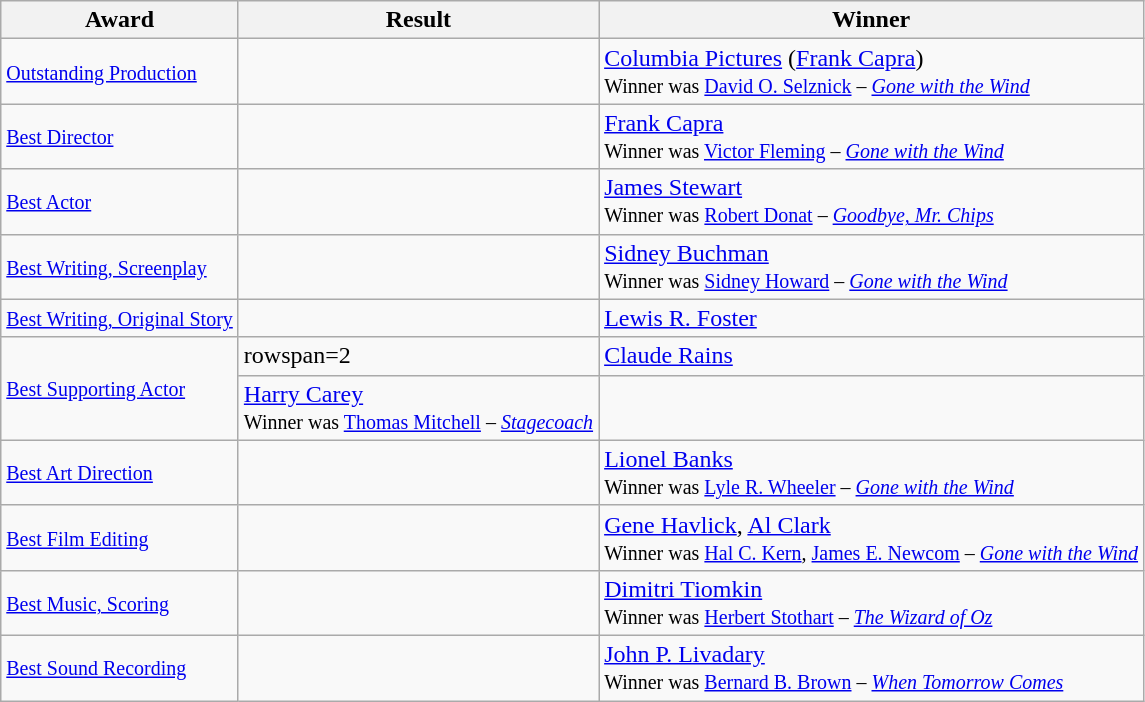<table class="wikitable">
<tr>
<th>Award</th>
<th>Result</th>
<th>Winner</th>
</tr>
<tr>
<td><small><a href='#'>Outstanding Production</a></small></td>
<td></td>
<td><a href='#'>Columbia Pictures</a> (<a href='#'>Frank Capra</a>)<br> <small>Winner was <a href='#'>David O. Selznick</a> – <em><a href='#'>Gone with the Wind</a></em></small></td>
</tr>
<tr>
<td><small><a href='#'>Best Director</a></small></td>
<td></td>
<td><a href='#'>Frank Capra</a><br> <small>Winner was <a href='#'>Victor Fleming</a> – <em><a href='#'>Gone with the Wind</a></em></small></td>
</tr>
<tr>
<td><small><a href='#'>Best Actor</a></small></td>
<td></td>
<td><a href='#'>James Stewart</a><br> <small>Winner was <a href='#'>Robert Donat</a> – <em><a href='#'>Goodbye, Mr. Chips</a></em></small></td>
</tr>
<tr>
<td><small><a href='#'>Best Writing, Screenplay</a></small></td>
<td></td>
<td><a href='#'>Sidney Buchman</a><br> <small>Winner was <a href='#'>Sidney Howard</a> – <em><a href='#'>Gone with the Wind</a></em></small></td>
</tr>
<tr>
<td><small><a href='#'>Best Writing, Original Story</a></small></td>
<td></td>
<td><a href='#'>Lewis R. Foster</a></td>
</tr>
<tr>
<td rowspan=2><small><a href='#'>Best Supporting Actor</a></small></td>
<td>rowspan=2 </td>
<td><a href='#'>Claude Rains</a></td>
</tr>
<tr>
<td><a href='#'>Harry Carey</a><br> <small>Winner was <a href='#'>Thomas Mitchell</a> – <em><a href='#'>Stagecoach</a></em></small></td>
</tr>
<tr>
<td><small><a href='#'>Best Art Direction</a></small></td>
<td></td>
<td><a href='#'>Lionel Banks</a><br> <small>Winner was <a href='#'>Lyle R. Wheeler</a> – <em><a href='#'>Gone with the Wind</a></em></small></td>
</tr>
<tr>
<td><small><a href='#'>Best Film Editing</a></small></td>
<td></td>
<td><a href='#'>Gene Havlick</a>, <a href='#'>Al Clark</a><br> <small>Winner was <a href='#'>Hal C. Kern</a>, <a href='#'>James E. Newcom</a> – <em><a href='#'>Gone with the Wind</a></em></small></td>
</tr>
<tr>
<td><small><a href='#'>Best Music, Scoring</a></small></td>
<td></td>
<td><a href='#'>Dimitri Tiomkin</a><br> <small>Winner was <a href='#'>Herbert Stothart</a> – <em><a href='#'>The Wizard of Oz</a></em></small></td>
</tr>
<tr>
<td><small><a href='#'>Best Sound Recording</a></small></td>
<td></td>
<td><a href='#'>John P. Livadary</a><br> <small>Winner was <a href='#'>Bernard B. Brown</a> – <em><a href='#'>When Tomorrow Comes</a></em></small></td>
</tr>
</table>
